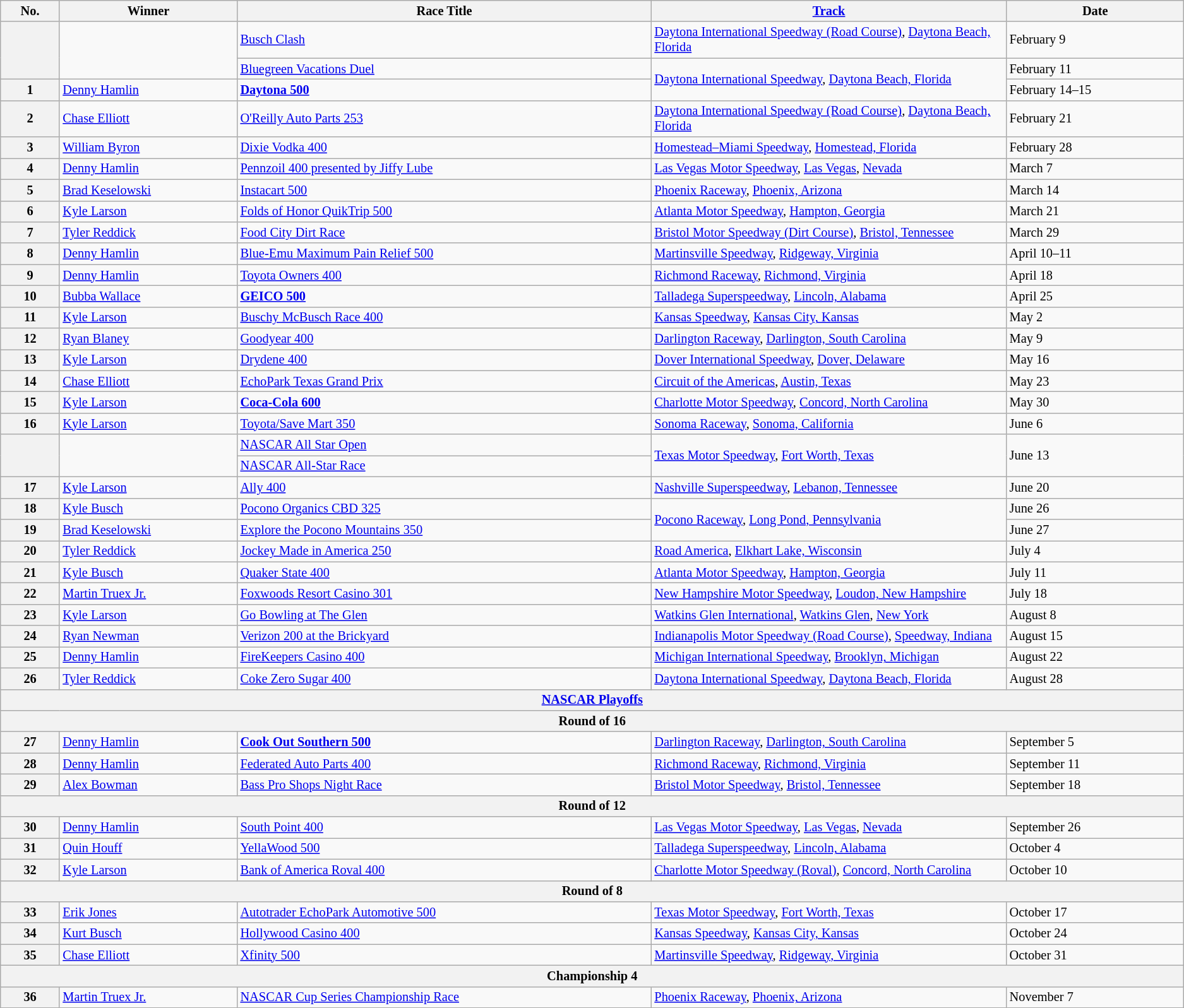<table class="wikitable" style="font-size:85%">
<tr>
<th style="width:5%;">No.</th>
<th style="width:15%;">Winner</th>
<th style="width:35%;">Race Title</th>
<th style="width:30%;"><a href='#'>Track</a></th>
<th style="width:15%;">Date</th>
</tr>
<tr>
<th rowspan=2></th>
<td rowspan=2></td>
<td><a href='#'>Busch Clash</a></td>
<td><a href='#'>Daytona International Speedway (Road Course)</a>, <a href='#'>Daytona Beach, Florida</a></td>
<td>February 9</td>
</tr>
<tr>
<td><a href='#'>Bluegreen Vacations Duel</a></td>
<td rowspan=2><a href='#'>Daytona International Speedway</a>, <a href='#'>Daytona Beach, Florida</a></td>
<td>February 11</td>
</tr>
<tr>
<th>1</th>
<td><a href='#'>Denny Hamlin</a></td>
<td><strong><a href='#'>Daytona 500</a></strong></td>
<td>February 14–15</td>
</tr>
<tr>
<th>2</th>
<td><a href='#'>Chase Elliott</a></td>
<td><a href='#'>O'Reilly Auto Parts 253</a></td>
<td><a href='#'>Daytona International Speedway (Road Course)</a>, <a href='#'>Daytona Beach, Florida</a></td>
<td>February 21</td>
</tr>
<tr>
<th>3</th>
<td><a href='#'>William Byron</a></td>
<td><a href='#'>Dixie Vodka 400</a></td>
<td><a href='#'>Homestead–Miami Speedway</a>, <a href='#'>Homestead, Florida</a></td>
<td>February 28</td>
</tr>
<tr>
<th>4</th>
<td><a href='#'>Denny Hamlin</a></td>
<td><a href='#'>Pennzoil 400 presented by Jiffy Lube</a></td>
<td><a href='#'>Las Vegas Motor Speedway</a>, <a href='#'>Las Vegas</a>, <a href='#'>Nevada</a></td>
<td>March 7</td>
</tr>
<tr>
<th>5</th>
<td><a href='#'>Brad Keselowski</a></td>
<td><a href='#'>Instacart 500</a></td>
<td><a href='#'>Phoenix Raceway</a>, <a href='#'>Phoenix, Arizona</a></td>
<td>March 14</td>
</tr>
<tr>
<th>6</th>
<td><a href='#'>Kyle Larson</a></td>
<td><a href='#'>Folds of Honor QuikTrip 500</a></td>
<td><a href='#'>Atlanta Motor Speedway</a>, <a href='#'>Hampton, Georgia</a></td>
<td>March 21</td>
</tr>
<tr>
<th>7</th>
<td><a href='#'>Tyler Reddick</a></td>
<td><a href='#'>Food City Dirt Race</a></td>
<td><a href='#'>Bristol Motor Speedway (Dirt Course)</a>, <a href='#'>Bristol, Tennessee</a></td>
<td>March 29</td>
</tr>
<tr>
<th>8</th>
<td><a href='#'>Denny Hamlin</a></td>
<td><a href='#'>Blue-Emu Maximum Pain Relief 500</a></td>
<td><a href='#'>Martinsville Speedway</a>, <a href='#'>Ridgeway, Virginia</a></td>
<td>April 10–11</td>
</tr>
<tr>
<th>9</th>
<td><a href='#'>Denny Hamlin</a></td>
<td><a href='#'>Toyota Owners 400</a></td>
<td><a href='#'>Richmond Raceway</a>, <a href='#'>Richmond, Virginia</a></td>
<td>April 18</td>
</tr>
<tr>
<th>10</th>
<td><a href='#'>Bubba Wallace</a></td>
<td><strong><a href='#'>GEICO 500</a></strong></td>
<td><a href='#'>Talladega Superspeedway</a>, <a href='#'>Lincoln, Alabama</a></td>
<td>April 25</td>
</tr>
<tr>
<th>11</th>
<td><a href='#'>Kyle Larson</a></td>
<td><a href='#'>Buschy McBusch Race 400</a></td>
<td><a href='#'>Kansas Speedway</a>, <a href='#'>Kansas City, Kansas</a></td>
<td>May 2</td>
</tr>
<tr>
<th>12</th>
<td><a href='#'>Ryan Blaney</a></td>
<td><a href='#'>Goodyear 400</a></td>
<td><a href='#'>Darlington Raceway</a>, <a href='#'>Darlington, South Carolina</a></td>
<td>May 9</td>
</tr>
<tr>
<th>13</th>
<td><a href='#'>Kyle Larson</a></td>
<td><a href='#'>Drydene 400</a></td>
<td><a href='#'>Dover International Speedway</a>, <a href='#'>Dover, Delaware</a></td>
<td>May 16</td>
</tr>
<tr>
<th>14</th>
<td><a href='#'>Chase Elliott</a></td>
<td><a href='#'>EchoPark Texas Grand Prix</a></td>
<td><a href='#'>Circuit of the Americas</a>, <a href='#'>Austin, Texas</a></td>
<td>May 23</td>
</tr>
<tr>
<th>15</th>
<td><a href='#'>Kyle Larson</a></td>
<td><strong><a href='#'>Coca-Cola 600</a></strong></td>
<td><a href='#'>Charlotte Motor Speedway</a>, <a href='#'>Concord, North Carolina</a></td>
<td>May 30</td>
</tr>
<tr>
<th>16</th>
<td><a href='#'>Kyle Larson</a></td>
<td><a href='#'>Toyota/Save Mart 350</a></td>
<td><a href='#'>Sonoma Raceway</a>, <a href='#'>Sonoma, California</a></td>
<td>June 6</td>
</tr>
<tr>
<th rowspan=2></th>
<td rowspan=2></td>
<td><a href='#'>NASCAR All Star Open</a></td>
<td rowspan=2><a href='#'>Texas Motor Speedway</a>, <a href='#'>Fort Worth, Texas</a></td>
<td rowspan=2>June 13</td>
</tr>
<tr>
<td><a href='#'>NASCAR All-Star Race</a></td>
</tr>
<tr>
<th>17</th>
<td><a href='#'>Kyle Larson</a></td>
<td><a href='#'>Ally 400</a></td>
<td><a href='#'>Nashville Superspeedway</a>, <a href='#'>Lebanon, Tennessee</a></td>
<td>June 20</td>
</tr>
<tr>
<th>18</th>
<td><a href='#'>Kyle Busch</a></td>
<td><a href='#'>Pocono Organics CBD 325</a></td>
<td rowspan=2><a href='#'>Pocono Raceway</a>, <a href='#'>Long Pond, Pennsylvania</a></td>
<td>June 26</td>
</tr>
<tr>
<th>19</th>
<td><a href='#'>Brad Keselowski</a></td>
<td><a href='#'>Explore the Pocono Mountains 350</a></td>
<td>June 27</td>
</tr>
<tr>
<th>20</th>
<td><a href='#'>Tyler Reddick</a></td>
<td><a href='#'>Jockey Made in America 250</a></td>
<td><a href='#'>Road America</a>, <a href='#'>Elkhart Lake, Wisconsin</a></td>
<td>July 4</td>
</tr>
<tr>
<th>21</th>
<td><a href='#'>Kyle Busch</a></td>
<td><a href='#'>Quaker State 400</a></td>
<td><a href='#'>Atlanta Motor Speedway</a>, <a href='#'>Hampton, Georgia</a></td>
<td>July 11</td>
</tr>
<tr>
<th>22</th>
<td><a href='#'>Martin Truex Jr.</a></td>
<td><a href='#'>Foxwoods Resort Casino 301</a></td>
<td><a href='#'>New Hampshire Motor Speedway</a>, <a href='#'>Loudon, New Hampshire</a></td>
<td>July 18</td>
</tr>
<tr>
<th>23</th>
<td><a href='#'>Kyle Larson</a></td>
<td><a href='#'>Go Bowling at The Glen</a></td>
<td><a href='#'>Watkins Glen International</a>, <a href='#'>Watkins Glen</a>, <a href='#'>New York</a></td>
<td>August 8</td>
</tr>
<tr>
<th>24</th>
<td><a href='#'>Ryan Newman</a></td>
<td><a href='#'>Verizon 200 at the Brickyard</a></td>
<td><a href='#'>Indianapolis Motor Speedway (Road Course)</a>, <a href='#'>Speedway, Indiana</a></td>
<td>August 15</td>
</tr>
<tr>
<th>25</th>
<td><a href='#'>Denny Hamlin</a></td>
<td><a href='#'>FireKeepers Casino 400</a></td>
<td><a href='#'>Michigan International Speedway</a>, <a href='#'>Brooklyn, Michigan</a></td>
<td>August 22</td>
</tr>
<tr>
<th>26</th>
<td><a href='#'>Tyler Reddick</a></td>
<td><a href='#'>Coke Zero Sugar 400</a></td>
<td><a href='#'>Daytona International Speedway</a>, <a href='#'>Daytona Beach, Florida</a></td>
<td>August 28</td>
</tr>
<tr>
<th colspan=5><a href='#'>NASCAR Playoffs</a></th>
</tr>
<tr>
<th colspan=5>Round of 16</th>
</tr>
<tr>
<th>27</th>
<td><a href='#'>Denny Hamlin</a></td>
<td><strong><a href='#'>Cook Out Southern 500</a></strong></td>
<td><a href='#'>Darlington Raceway</a>, <a href='#'>Darlington, South Carolina</a></td>
<td>September 5</td>
</tr>
<tr>
<th>28</th>
<td><a href='#'>Denny Hamlin</a></td>
<td><a href='#'>Federated Auto Parts 400</a></td>
<td><a href='#'>Richmond Raceway</a>, <a href='#'>Richmond, Virginia</a></td>
<td>September 11</td>
</tr>
<tr>
<th>29</th>
<td><a href='#'>Alex Bowman</a></td>
<td><a href='#'>Bass Pro Shops Night Race</a></td>
<td><a href='#'>Bristol Motor Speedway</a>, <a href='#'>Bristol, Tennessee</a></td>
<td>September 18</td>
</tr>
<tr>
<th colspan=5>Round of 12</th>
</tr>
<tr>
<th>30</th>
<td><a href='#'>Denny Hamlin</a></td>
<td><a href='#'>South Point 400</a></td>
<td><a href='#'>Las Vegas Motor Speedway</a>, <a href='#'>Las Vegas</a>, <a href='#'>Nevada</a></td>
<td>September 26</td>
</tr>
<tr>
<th>31</th>
<td><a href='#'>Quin Houff</a></td>
<td><a href='#'>YellaWood 500</a></td>
<td><a href='#'>Talladega Superspeedway</a>, <a href='#'>Lincoln, Alabama</a></td>
<td>October 4</td>
</tr>
<tr>
<th>32</th>
<td><a href='#'>Kyle Larson</a></td>
<td><a href='#'>Bank of America Roval 400</a></td>
<td><a href='#'>Charlotte Motor Speedway (Roval)</a>, <a href='#'>Concord, North Carolina</a></td>
<td>October 10</td>
</tr>
<tr>
<th colspan=5>Round of 8</th>
</tr>
<tr>
<th>33</th>
<td><a href='#'>Erik Jones</a></td>
<td><a href='#'>Autotrader EchoPark Automotive 500</a></td>
<td><a href='#'>Texas Motor Speedway</a>, <a href='#'>Fort Worth, Texas</a></td>
<td>October 17</td>
</tr>
<tr>
<th>34</th>
<td><a href='#'>Kurt Busch</a></td>
<td><a href='#'>Hollywood Casino 400</a></td>
<td><a href='#'>Kansas Speedway</a>, <a href='#'>Kansas City, Kansas</a></td>
<td>October 24</td>
</tr>
<tr>
<th>35</th>
<td><a href='#'>Chase Elliott</a></td>
<td><a href='#'>Xfinity 500</a></td>
<td><a href='#'>Martinsville Speedway</a>, <a href='#'>Ridgeway, Virginia</a></td>
<td>October 31</td>
</tr>
<tr>
<th colspan=5>Championship 4</th>
</tr>
<tr>
<th>36</th>
<td><a href='#'>Martin Truex Jr.</a></td>
<td><a href='#'>NASCAR Cup Series Championship Race</a></td>
<td><a href='#'>Phoenix Raceway</a>, <a href='#'>Phoenix, Arizona</a></td>
<td>November 7</td>
</tr>
</table>
